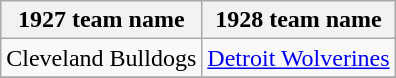<table class="wikitable">
<tr>
<th>1927 team name</th>
<th>1928 team name</th>
</tr>
<tr>
<td>Cleveland Bulldogs</td>
<td><a href='#'>Detroit Wolverines</a></td>
</tr>
<tr>
</tr>
</table>
